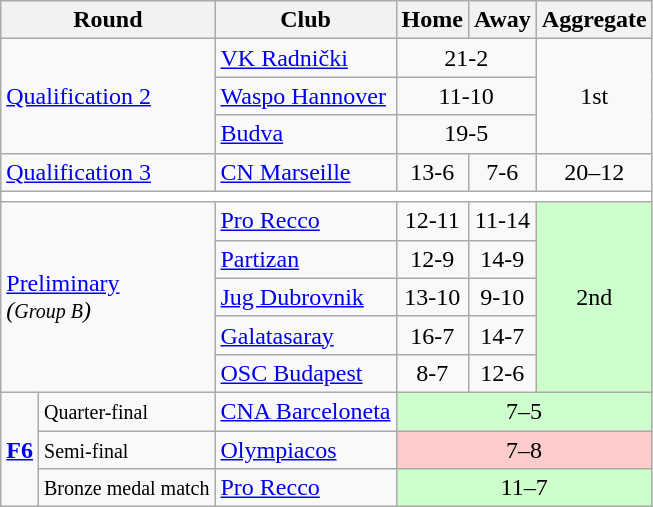<table class="wikitable">
<tr>
<th colspan="2">Round</th>
<th>Club</th>
<th>Home</th>
<th>Away</th>
<th>Aggregate</th>
</tr>
<tr>
<td rowspan="3" colspan="2"><a href='#'>Qualification 2</a></td>
<td> <a href='#'>VK Radnički</a></td>
<td align=center colspan="2">21-2</td>
<td rowspan="3" style="text-align:center;">1st </td>
</tr>
<tr>
<td> <a href='#'>Waspo Hannover</a></td>
<td align=center colspan="2">11-10</td>
</tr>
<tr>
<td> <a href='#'>Budva</a></td>
<td align=center colspan="2">19-5</td>
</tr>
<tr>
<td colspan="2"><a href='#'>Qualification 3</a></td>
<td> <a href='#'>CN Marseille</a></td>
<td style="text-align:center;">13-6</td>
<td style="text-align:center;">7-6</td>
<td align=center>20–12 </td>
</tr>
<tr>
<td colspan=7 style="text-align: center;" bgcolor=white></td>
</tr>
<tr>
<td rowspan="5" colspan="2"><a href='#'>Preliminary</a><br><em>(<small>Group B</small>)</em></td>
<td> <a href='#'>Pro Recco</a></td>
<td style="text-align:center;">12-11</td>
<td style="text-align:center;">11-14</td>
<td rowspan="5" style="text-align:center;" bgcolor="#ccffcc">2nd</td>
</tr>
<tr>
<td> <a href='#'>Partizan</a></td>
<td style="text-align:center;">12-9</td>
<td style="text-align:center;">14-9</td>
</tr>
<tr>
<td> <a href='#'>Jug Dubrovnik</a></td>
<td style="text-align:center;">13-10</td>
<td style="text-align:center;">9-10</td>
</tr>
<tr>
<td> <a href='#'>Galatasaray</a></td>
<td style="text-align:center;">16-7</td>
<td style="text-align:center;">14-7</td>
</tr>
<tr>
<td> <a href='#'>OSC Budapest</a></td>
<td style="text-align:center;">8-7</td>
<td style="text-align:center;">12-6</td>
</tr>
<tr>
<td rowspan="3"><strong><a href='#'>F6</a></strong></td>
<td><small>Quarter-final</small></td>
<td> <a href='#'>CNA Barceloneta</a></td>
<td colspan="3" style="text-align:center;" bgcolor="#ccffcc">7–5</td>
</tr>
<tr>
<td><small>Semi-final</small></td>
<td> <a href='#'>Olympiacos</a></td>
<td colspan="3" style="text-align:center;" bgcolor="#ffcccc">7–8</td>
</tr>
<tr>
<td><small>Bronze medal match</small></td>
<td> <a href='#'>Pro Recco</a></td>
<td colspan="3" style="text-align:center;" bgcolor="#ccffcc">11–7</td>
</tr>
</table>
